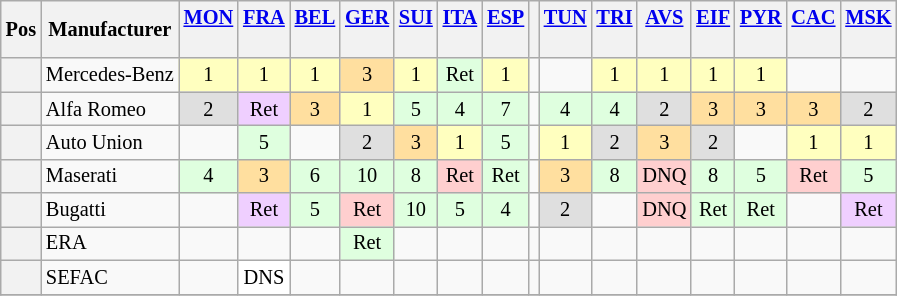<table class="wikitable" style="font-size: 85%; text-align:center">
<tr valign="top">
<th valign="middle">Pos</th>
<th valign="middle">Manufacturer</th>
<th><strong><a href='#'>MON</a> </strong><br></th>
<th><strong><a href='#'>FRA</a> </strong><br></th>
<th><strong><a href='#'>BEL</a> </strong><br></th>
<th><strong><a href='#'>GER</a></strong><br><br></th>
<th><strong><a href='#'>SUI</a></strong><br></th>
<th><strong><a href='#'>ITA</a></strong><br></th>
<th><strong><a href='#'>ESP</a></strong><br></th>
<th></th>
<th><a href='#'>TUN</a><br></th>
<th><a href='#'>TRI</a><br></th>
<th><a href='#'>AVS</a><br></th>
<th><a href='#'>EIF</a><br></th>
<th><a href='#'>PYR</a> <br></th>
<th><a href='#'>CAC</a><br></th>
<th><a href='#'>MSK</a><br></th>
</tr>
<tr>
<th></th>
<td align="left"> Mercedes-Benz</td>
<td style="background:#ffffbf;">1</td>
<td style="background:#ffffbf;">1</td>
<td style="background:#ffffbf;">1</td>
<td style="background:#ffdf9f;">3</td>
<td style="background:#ffffbf;">1</td>
<td style="background:#dfffdf;">Ret</td>
<td style="background:#ffffbf;">1</td>
<td></td>
<td></td>
<td style="background:#ffffbf;">1</td>
<td style="background:#ffffbf;">1</td>
<td style="background:#ffffbf;">1</td>
<td style="background:#ffffbf;">1</td>
<td></td>
<td></td>
</tr>
<tr>
<th></th>
<td align="left"> Alfa Romeo</td>
<td style="background:#dfdfdf;">2</td>
<td style="background:#efcfff;">Ret</td>
<td style="background:#ffdf9f;">3</td>
<td style="background:#ffffbf;">1</td>
<td style="background:#dfffdf;">5</td>
<td style="background:#dfffdf;">4</td>
<td style="background:#dfffdf;">7</td>
<td></td>
<td style="background:#dfffdf;">4</td>
<td style="background:#dfffdf;">4</td>
<td style="background:#dfdfdf;">2</td>
<td style="background:#ffdf9f;">3</td>
<td style="background:#ffdf9f;">3</td>
<td style="background:#ffdf9f;">3</td>
<td style="background:#dfdfdf;">2</td>
</tr>
<tr>
<th></th>
<td align="left"> Auto Union</td>
<td></td>
<td style="background:#dfffdf;">5</td>
<td></td>
<td style="background:#dfdfdf;">2</td>
<td style="background:#ffdf9f;">3</td>
<td style="background:#ffffbf;">1</td>
<td style="background:#dfffdf;">5</td>
<td></td>
<td style="background:#ffffbf;">1</td>
<td style="background:#dfdfdf;">2</td>
<td style="background:#ffdf9f;">3</td>
<td style="background:#dfdfdf;">2</td>
<td></td>
<td style="background:#ffffbf;">1</td>
<td style="background:#ffffbf;">1</td>
</tr>
<tr>
<th></th>
<td align="left"> Maserati</td>
<td style="background:#dfffdf;">4</td>
<td style="background:#ffdf9f;">3</td>
<td style="background:#dfffdf;">6</td>
<td style="background:#dfffdf;">10</td>
<td style="background:#dfffdf;">8</td>
<td style="background:#ffcfcf;">Ret</td>
<td style="background:#dfffdf;">Ret</td>
<td></td>
<td style="background:#ffdf9f;">3</td>
<td style="background:#dfffdf;">8</td>
<td style="background:#ffcfcf;">DNQ</td>
<td style="background:#dfffdf;">8</td>
<td style="background:#dfffdf;">5</td>
<td style="background:#ffcfcf;">Ret</td>
<td style="background:#dfffdf;">5</td>
</tr>
<tr>
<th></th>
<td align="left"> Bugatti</td>
<td></td>
<td style="background:#efcfff;">Ret</td>
<td style="background:#dfffdf;">5</td>
<td style="background:#ffcfcf;">Ret</td>
<td style="background:#dfffdf;">10</td>
<td style="background:#dfffdf;">5</td>
<td style="background:#dfffdf;">4</td>
<td></td>
<td style="background:#dfdfdf;">2</td>
<td></td>
<td style="background:#ffcfcf;">DNQ</td>
<td style="background:#dfffdf;">Ret</td>
<td style="background:#dfffdf;">Ret</td>
<td></td>
<td style="background:#efcfff;">Ret</td>
</tr>
<tr>
<th></th>
<td align="left"> ERA</td>
<td></td>
<td></td>
<td></td>
<td style="background:#dfffdf;">Ret</td>
<td></td>
<td></td>
<td></td>
<td></td>
<td></td>
<td></td>
<td></td>
<td></td>
<td></td>
<td></td>
<td></td>
</tr>
<tr>
<th></th>
<td align="left"> SEFAC</td>
<td></td>
<td style="background:#ffffff;">DNS</td>
<td></td>
<td></td>
<td></td>
<td></td>
<td></td>
<td></td>
<td></td>
<td></td>
<td></td>
<td></td>
<td></td>
<td></td>
<td></td>
</tr>
<tr>
</tr>
</table>
